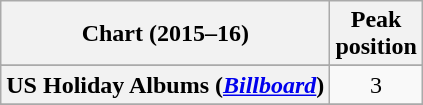<table class="wikitable sortable plainrowheaders" style="text-align:center">
<tr>
<th>Chart (2015–16)</th>
<th>Peak<br>position</th>
</tr>
<tr>
</tr>
<tr>
</tr>
<tr>
</tr>
<tr>
<th scope="row">US Holiday Albums (<em><a href='#'>Billboard</a></em>)</th>
<td>3</td>
</tr>
<tr>
</tr>
</table>
